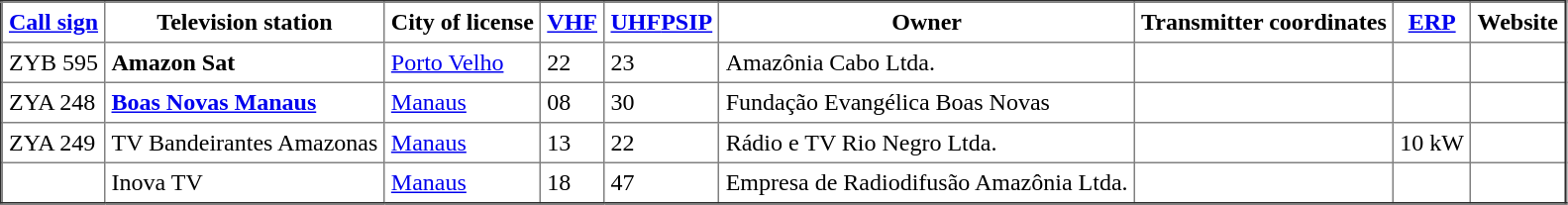<table border = " 2 " cellpadding = " 4 " cellspacing = " 0 " style = " margin: 1em 1em 1em 0 ; border: 1px solid # aaa ; border-collapse : collapse ; font-size : 60 % ; ">
<tr>
<th><a href='#'>Call sign</a></th>
<th>Television station</th>
<th>City of license</th>
<th><a href='#'>VHF</a></th>
<th><a href='#'>UHF</a><a href='#'>PSIP</a></th>
<th>Owner</th>
<th>Transmitter coordinates</th>
<th><a href='#'>ERP</a></th>
<th>Website</th>
</tr>
<tr>
<td>ZYB 595</td>
<td><strong>Amazon Sat</strong></td>
<td><a href='#'>Porto Velho</a></td>
<td>22</td>
<td>23</td>
<td>Amazônia Cabo Ltda.</td>
<td></td>
<td></td>
<td></td>
</tr>
<tr>
<td>ZYA 248</td>
<td><strong><a href='#'>Boas Novas Manaus</a></strong></td>
<td><a href='#'>Manaus</a></td>
<td>08</td>
<td>30</td>
<td>Fundação Evangélica Boas Novas</td>
<td></td>
<td></td>
<td></td>
</tr>
<tr>
<td>ZYA 249</td>
<td>TV Bandeirantes Amazonas</td>
<td><a href='#'>Manaus</a></td>
<td>13</td>
<td>22</td>
<td>Rádio e TV Rio Negro Ltda.</td>
<td></td>
<td>10 kW</td>
<td></td>
</tr>
<tr>
<td></td>
<td>Inova TV</td>
<td><a href='#'>Manaus</a></td>
<td>18</td>
<td>47</td>
<td>Empresa de Radiodifusão Amazônia Ltda.</td>
<td></td>
<td></td>
<td></td>
</tr>
<tr>
</tr>
</table>
